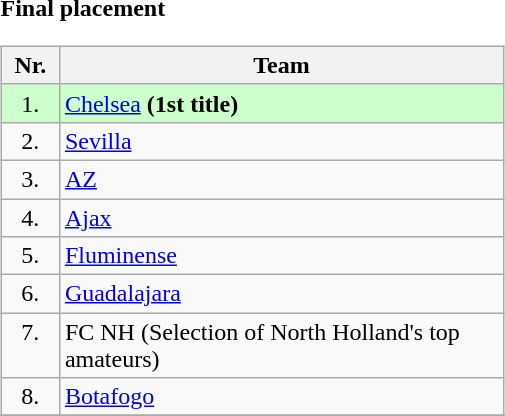<table width=30%>
<tr>
<td width=48% align=left valign=top><br><strong>Final placement</strong><table class="wikitable" style="width:90%">
<tr valign=top>
<th width=5% align=center>Nr.</th>
<th width=55% align=center>Team</th>
</tr>
<tr valign=top bgcolor=ccffcc>
<td align=center>1.</td>
<td> <a href='#'>Chelsea</a> <strong>(1st title)</strong></td>
</tr>
<tr valign=top>
<td align=center>2.</td>
<td> <a href='#'>Sevilla</a></td>
</tr>
<tr valign=top>
<td align=center>3.</td>
<td> <a href='#'>AZ</a></td>
</tr>
<tr valign=top>
<td align=center>4.</td>
<td> <a href='#'>Ajax</a></td>
</tr>
<tr valign=top>
<td align=center>5.</td>
<td> <a href='#'>Fluminense</a></td>
</tr>
<tr valign=top>
<td align=center>6.</td>
<td> <a href='#'>Guadalajara</a></td>
</tr>
<tr valign=top>
<td align=center>7.</td>
<td> FC NH (Selection of North Holland's top amateurs)</td>
</tr>
<tr valign=top>
<td align=center>8.</td>
<td> <a href='#'>Botafogo</a></td>
</tr>
<tr valign=top>
</tr>
</table>
</td>
</tr>
</table>
